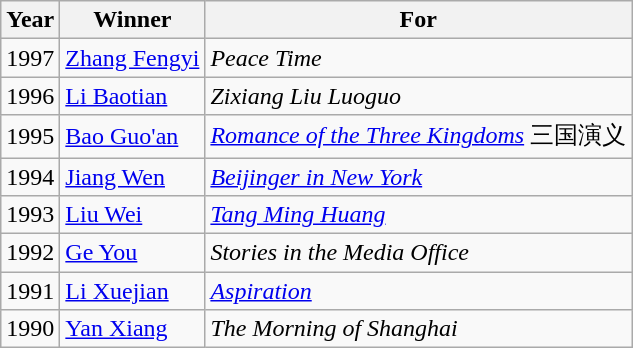<table class="wikitable">
<tr>
<th>Year</th>
<th>Winner</th>
<th>For</th>
</tr>
<tr>
<td>1997</td>
<td><a href='#'>Zhang Fengyi</a></td>
<td><em>Peace Time</em></td>
</tr>
<tr>
<td>1996</td>
<td><a href='#'>Li Baotian</a></td>
<td><em>Zixiang Liu Luoguo</em></td>
</tr>
<tr>
<td>1995</td>
<td><a href='#'>Bao Guo'an</a></td>
<td><em><a href='#'>Romance of the Three Kingdoms</a></em> 三国演义</td>
</tr>
<tr>
<td>1994</td>
<td><a href='#'>Jiang Wen</a></td>
<td><em><a href='#'>Beijinger in New York</a></em></td>
</tr>
<tr>
<td>1993</td>
<td><a href='#'>Liu Wei</a></td>
<td><em><a href='#'>Tang Ming Huang</a></em></td>
</tr>
<tr>
<td>1992</td>
<td><a href='#'>Ge You</a></td>
<td><em>Stories in the Media Office</em></td>
</tr>
<tr>
<td>1991</td>
<td><a href='#'>Li Xuejian</a></td>
<td><em><a href='#'>Aspiration</a></em></td>
</tr>
<tr>
<td>1990</td>
<td><a href='#'>Yan Xiang</a></td>
<td><em>The Morning of Shanghai</em></td>
</tr>
</table>
